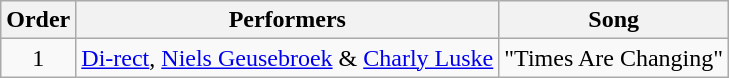<table class="wikitable" style="text-align: center; width: auto;">
<tr>
<th>Order</th>
<th>Performers</th>
<th>Song</th>
</tr>
<tr>
<td>1</td>
<td><a href='#'>Di-rect</a>, <a href='#'>Niels Geusebroek</a> & <a href='#'>Charly Luske</a></td>
<td>"Times Are Changing"</td>
</tr>
</table>
